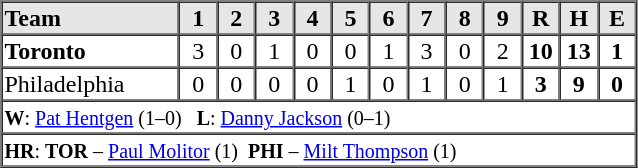<table border=1 cellspacing=0 width=425 style="margin-left:3em;">
<tr style="text-align:center; background-color:#e6e6e6;">
<th align=left width=28%>Team</th>
<th width=6%>1</th>
<th width=6%>2</th>
<th width=6%>3</th>
<th width=6%>4</th>
<th width=6%>5</th>
<th width=6%>6</th>
<th width=6%>7</th>
<th width=6%>8</th>
<th width=6%>9</th>
<th width=6%>R</th>
<th width=6%>H</th>
<th width=6%>E</th>
</tr>
<tr style="text-align:center;">
<td align=left><strong>Toronto</strong></td>
<td>3</td>
<td>0</td>
<td>1</td>
<td>0</td>
<td>0</td>
<td>1</td>
<td>3</td>
<td>0</td>
<td>2</td>
<td><strong>10</strong></td>
<td><strong>13</strong></td>
<td><strong>1</strong></td>
</tr>
<tr style="text-align:center;">
<td align=left>Philadelphia</td>
<td>0</td>
<td>0</td>
<td>0</td>
<td>0</td>
<td>1</td>
<td>0</td>
<td>1</td>
<td>0</td>
<td>1</td>
<td><strong>3</strong></td>
<td><strong>9</strong></td>
<td><strong>0</strong></td>
</tr>
<tr style="text-align:left;">
<td colspan=13><small><strong>W</strong>: <a href='#'>Pat Hentgen</a> (1–0)   <strong>L</strong>: <a href='#'>Danny Jackson</a> (0–1)  </small></td>
</tr>
<tr style="text-align:left;">
<td colspan=13><small><strong>HR</strong>: <strong>TOR</strong> – <a href='#'>Paul Molitor</a> (1)  <strong>PHI</strong> – <a href='#'>Milt Thompson</a> (1)</small></td>
</tr>
</table>
